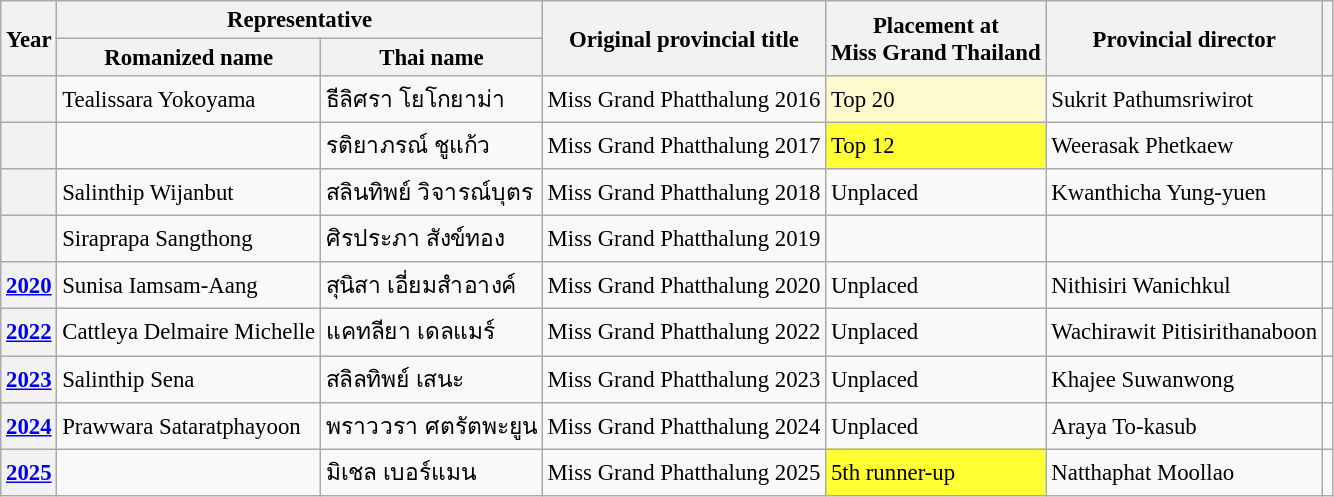<table class="wikitable defaultcenter col2left col3left col6left" style="font-size:95%;">
<tr>
<th rowspan=2>Year</th>
<th colspan=2>Representative</th>
<th rowspan=2>Original provincial title</th>
<th rowspan=2>Placement at<br>Miss Grand Thailand</th>
<th rowspan=2>Provincial director</th>
<th rowspan=2></th>
</tr>
<tr>
<th>Romanized name</th>
<th>Thai name</th>
</tr>
<tr>
<th></th>
<td>Tealissara Yokoyama</td>
<td>ธีลิศรา โยโกยาม่า</td>
<td>Miss Grand Phatthalung 2016</td>
<td bgcolor=#FFFACD>Top 20</td>
<td>Sukrit Pathumsriwirot</td>
<td></td>
</tr>
<tr>
<th></th>
<td></td>
<td>รติยาภรณ์ ชูแก้ว</td>
<td>Miss Grand Phatthalung 2017</td>
<td bgcolor=#FFFF33>Top 12</td>
<td>Weerasak Phetkaew</td>
<td></td>
</tr>
<tr>
<th></th>
<td>Salinthip Wijanbut</td>
<td>สลินทิพย์ วิจารณ์บุตร</td>
<td>Miss Grand Phatthalung 2018</td>
<td>Unplaced</td>
<td>Kwanthicha Yung-yuen</td>
<td></td>
</tr>
<tr>
<th></th>
<td>Siraprapa Sangthong</td>
<td>ศิรประภา สังข์ทอง</td>
<td>Miss Grand Phatthalung 2019</td>
<td></td>
<td></td>
<td></td>
</tr>
<tr>
<th><a href='#'>2020</a></th>
<td>Sunisa Iamsam-Aang</td>
<td>สุนิสา เอี่ยมสำอางค์</td>
<td>Miss Grand Phatthalung 2020</td>
<td>Unplaced</td>
<td>Nithisiri Wanichkul</td>
<td></td>
</tr>
<tr>
<th><a href='#'>2022</a></th>
<td>Cattleya Delmaire Michelle</td>
<td>แคทลียา เดลแมร์</td>
<td>Miss Grand Phatthalung 2022</td>
<td>Unplaced</td>
<td>Wachirawit Pitisirithanaboon</td>
<td></td>
</tr>
<tr>
<th><a href='#'>2023</a></th>
<td>Salinthip Sena</td>
<td>สลิลทิพย์ เสนะ</td>
<td>Miss Grand Phatthalung 2023</td>
<td>Unplaced</td>
<td>Khajee Suwanwong</td>
<td></td>
</tr>
<tr>
<th><a href='#'>2024</a></th>
<td>Prawwara Sataratphayoon</td>
<td>พราววรา ศตรัตพะยูน</td>
<td>Miss Grand Phatthalung 2024</td>
<td>Unplaced</td>
<td>Araya To-kasub</td>
<td></td>
</tr>
<tr>
<th><a href='#'>2025</a></th>
<td></td>
<td>มิเชล เบอร์แมน</td>
<td>Miss Grand Phatthalung 2025</td>
<td bgcolor=#FFFF33>5th runner-up</td>
<td>Natthaphat Moollao</td>
<td></td>
</tr>
</table>
